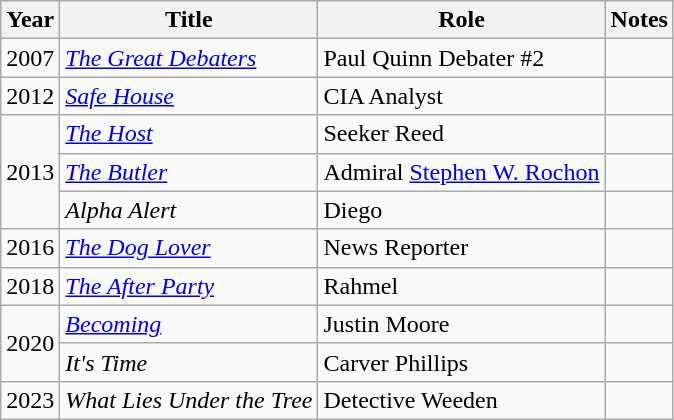<table class="wikitable">
<tr>
<th>Year</th>
<th>Title</th>
<th>Role</th>
<th>Notes</th>
</tr>
<tr>
<td>2007</td>
<td><em><a href='#'>The Great Debaters</a></em></td>
<td>Paul Quinn Debater #2</td>
<td></td>
</tr>
<tr>
<td>2012</td>
<td><em><a href='#'>Safe House</a></em></td>
<td>CIA Analyst</td>
<td></td>
</tr>
<tr>
<td rowspan="3">2013</td>
<td><em><a href='#'>The Host</a></em></td>
<td>Seeker Reed</td>
<td></td>
</tr>
<tr>
<td><em><a href='#'>The Butler</a></em></td>
<td>Admiral <a href='#'>Stephen W. Rochon</a></td>
<td></td>
</tr>
<tr>
<td><em>Alpha Alert</em></td>
<td>Diego</td>
<td></td>
</tr>
<tr>
<td>2016</td>
<td><em><a href='#'>The Dog Lover</a></em></td>
<td>News Reporter</td>
<td></td>
</tr>
<tr>
<td>2018</td>
<td><em><a href='#'>The After Party</a></em></td>
<td>Rahmel</td>
<td></td>
</tr>
<tr>
<td rowspan="2">2020</td>
<td><em><a href='#'>Becoming</a></em></td>
<td>Justin Moore</td>
<td></td>
</tr>
<tr>
<td><em>It's Time</em></td>
<td>Carver Phillips</td>
<td></td>
</tr>
<tr>
<td>2023</td>
<td><em>What Lies Under the Tree</em></td>
<td>Detective Weeden</td>
<td></td>
</tr>
</table>
